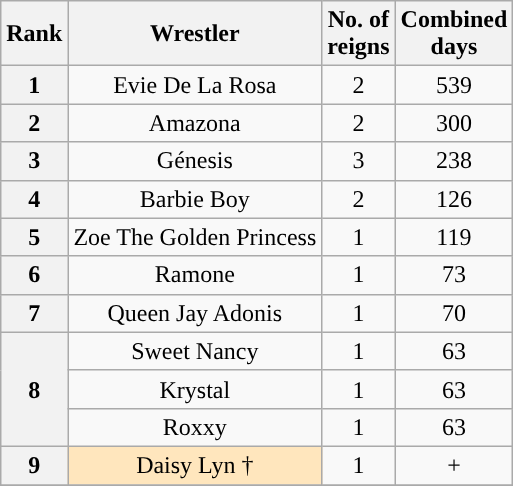<table class="wikitable sortable" style="text-align: center">
<tr>
<th>Rank</th>
<th>Wrestler</th>
<th>No. of<br>reigns</th>
<th>Combined<br>days</th>
</tr>
<tr>
<th>1</th>
<td>Evie De La Rosa</td>
<td>2</td>
<td>539</td>
</tr>
<tr>
<th>2</th>
<td>Amazona</td>
<td>2</td>
<td>300</td>
</tr>
<tr>
<th>3</th>
<td>Génesis</td>
<td>3</td>
<td>238</td>
</tr>
<tr>
<th>4</th>
<td>Barbie Boy</td>
<td>2</td>
<td>126</td>
</tr>
<tr>
<th>5</th>
<td>Zoe The Golden Princess</td>
<td>1</td>
<td>119</td>
</tr>
<tr>
<th>6</th>
<td>Ramone</td>
<td>1</td>
<td>73</td>
</tr>
<tr>
<th>7</th>
<td>Queen Jay Adonis</td>
<td>1</td>
<td>70</td>
</tr>
<tr>
<th rowspan=3>8</th>
<td>Sweet Nancy</td>
<td>1</td>
<td>63</td>
</tr>
<tr>
<td>Krystal</td>
<td>1</td>
<td>63</td>
</tr>
<tr>
<td>Roxxy</td>
<td>1</td>
<td>63</td>
</tr>
<tr>
<th>9</th>
<td style="background:#ffe6bd;">Daisy Lyn †</td>
<td>1</td>
<td>+</td>
</tr>
<tr>
</tr>
</table>
